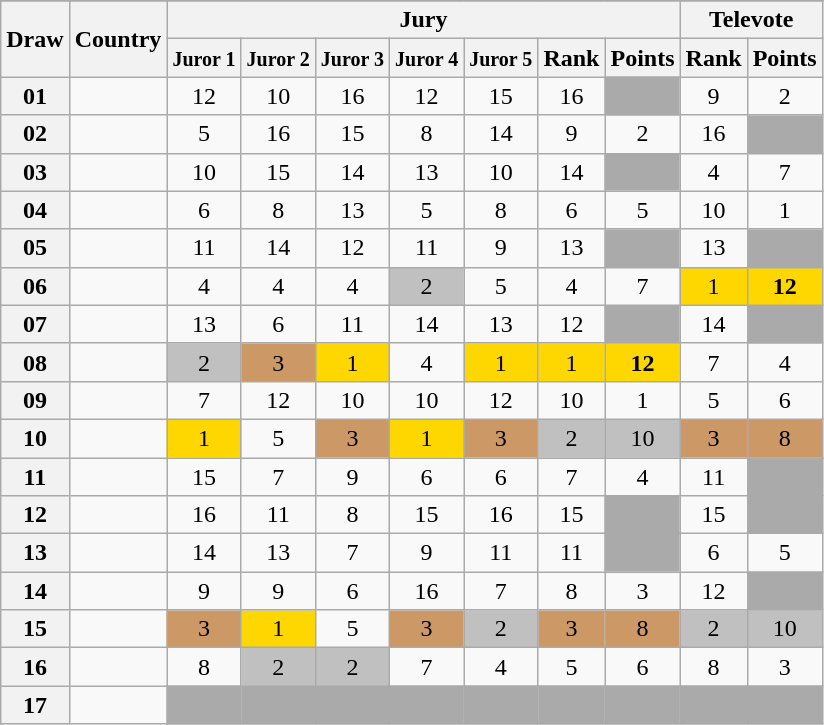<table class="sortable wikitable collapsible plainrowheaders" style="text-align:center;">
<tr>
</tr>
<tr>
<th scope="col" rowspan="2">Draw</th>
<th scope="col" rowspan="2">Country</th>
<th scope="col" colspan="7">Jury</th>
<th scope="col" colspan="2">Televote</th>
</tr>
<tr>
<th scope="col"><small>Juror 1</small></th>
<th scope="col"><small>Juror 2</small></th>
<th scope="col"><small>Juror 3</small></th>
<th scope="col"><small>Juror 4</small></th>
<th scope="col"><small>Juror 5</small></th>
<th scope="col">Rank</th>
<th scope="col">Points</th>
<th scope="col">Rank</th>
<th scope="col">Points</th>
</tr>
<tr>
<th scope="row" style="text-align:center;">01</th>
<td style="text-align:left;"></td>
<td>12</td>
<td>10</td>
<td>16</td>
<td>12</td>
<td>15</td>
<td>16</td>
<td style="background:#AAAAAA;"></td>
<td>9</td>
<td>2</td>
</tr>
<tr>
<th scope="row" style="text-align:center;">02</th>
<td style="text-align:left;"></td>
<td>5</td>
<td>16</td>
<td>15</td>
<td>8</td>
<td>14</td>
<td>9</td>
<td>2</td>
<td>16</td>
<td style="background:#AAAAAA;"></td>
</tr>
<tr>
<th scope="row" style="text-align:center;">03</th>
<td style="text-align:left;"></td>
<td>10</td>
<td>15</td>
<td>14</td>
<td>13</td>
<td>10</td>
<td>14</td>
<td style="background:#AAAAAA;"></td>
<td>4</td>
<td>7</td>
</tr>
<tr>
<th scope="row" style="text-align:center;">04</th>
<td style="text-align:left;"></td>
<td>6</td>
<td>8</td>
<td>13</td>
<td>5</td>
<td>8</td>
<td>6</td>
<td>5</td>
<td>10</td>
<td>1</td>
</tr>
<tr>
<th scope="row" style="text-align:center;">05</th>
<td style="text-align:left;"></td>
<td>11</td>
<td>14</td>
<td>12</td>
<td>11</td>
<td>9</td>
<td>13</td>
<td style="background:#AAAAAA;"></td>
<td>13</td>
<td style="background:#AAAAAA;"></td>
</tr>
<tr>
<th scope="row" style="text-align:center;">06</th>
<td style="text-align:left;"></td>
<td>4</td>
<td>4</td>
<td>4</td>
<td style="background:silver;">2</td>
<td>5</td>
<td>4</td>
<td>7</td>
<td style="background:gold;">1</td>
<td style="background:gold;"><strong>12</strong></td>
</tr>
<tr>
<th scope="row" style="text-align:center;">07</th>
<td style="text-align:left;"></td>
<td>13</td>
<td>6</td>
<td>11</td>
<td>14</td>
<td>13</td>
<td>12</td>
<td style="background:#AAAAAA;"></td>
<td>14</td>
<td style="background:#AAAAAA;"></td>
</tr>
<tr>
<th scope="row" style="text-align:center;">08</th>
<td style="text-align:left;"></td>
<td style="background:silver;">2</td>
<td style="background:#CC9966;">3</td>
<td style="background:gold;">1</td>
<td>4</td>
<td style="background:gold;">1</td>
<td style="background:gold;">1</td>
<td style="background:gold;"><strong>12</strong></td>
<td>7</td>
<td>4</td>
</tr>
<tr>
<th scope="row" style="text-align:center;">09</th>
<td style="text-align:left;"></td>
<td>7</td>
<td>12</td>
<td>10</td>
<td>10</td>
<td>12</td>
<td>10</td>
<td>1</td>
<td>5</td>
<td>6</td>
</tr>
<tr>
<th scope="row" style="text-align:center;">10</th>
<td style="text-align:left;"></td>
<td style="background:gold;">1</td>
<td>5</td>
<td style="background:#CC9966;">3</td>
<td style="background:gold;">1</td>
<td style="background:#CC9966;">3</td>
<td style="background:silver;">2</td>
<td style="background:silver;">10</td>
<td style="background:#CC9966;">3</td>
<td style="background:#CC9966;">8</td>
</tr>
<tr>
<th scope="row" style="text-align:center;">11</th>
<td style="text-align:left;"></td>
<td>15</td>
<td>7</td>
<td>9</td>
<td>6</td>
<td>6</td>
<td>7</td>
<td>4</td>
<td>11</td>
<td style="background:#AAAAAA;"></td>
</tr>
<tr>
<th scope="row" style="text-align:center;">12</th>
<td style="text-align:left;"></td>
<td>16</td>
<td>11</td>
<td>8</td>
<td>15</td>
<td>16</td>
<td>15</td>
<td style="background:#AAAAAA;"></td>
<td>15</td>
<td style="background:#AAAAAA;"></td>
</tr>
<tr>
<th scope="row" style="text-align:center;">13</th>
<td style="text-align:left;"></td>
<td>14</td>
<td>13</td>
<td>7</td>
<td>9</td>
<td>11</td>
<td>11</td>
<td style="background:#AAAAAA;"></td>
<td>6</td>
<td>5</td>
</tr>
<tr>
<th scope="row" style="text-align:center;">14</th>
<td style="text-align:left;"></td>
<td>9</td>
<td>9</td>
<td>6</td>
<td>16</td>
<td>7</td>
<td>8</td>
<td>3</td>
<td>12</td>
<td style="background:#AAAAAA;"></td>
</tr>
<tr>
<th scope="row" style="text-align:center;">15</th>
<td style="text-align:left;"></td>
<td style="background:#CC9966;">3</td>
<td style="background:gold;">1</td>
<td>5</td>
<td style="background:#CC9966;">3</td>
<td style="background:silver;">2</td>
<td style="background:#CC9966;">3</td>
<td style="background:#CC9966;">8</td>
<td style="background:silver;">2</td>
<td style="background:silver;">10</td>
</tr>
<tr>
<th scope="row" style="text-align:center;">16</th>
<td style="text-align:left;"></td>
<td>8</td>
<td style="background:silver;">2</td>
<td style="background:silver;">2</td>
<td>7</td>
<td>4</td>
<td>5</td>
<td>6</td>
<td>8</td>
<td>3</td>
</tr>
<tr class="sortbottom">
<th scope="row" style="text-align:center;">17</th>
<td style="text-align:left;"></td>
<td style="background:#AAAAAA;"></td>
<td style="background:#AAAAAA;"></td>
<td style="background:#AAAAAA;"></td>
<td style="background:#AAAAAA;"></td>
<td style="background:#AAAAAA;"></td>
<td style="background:#AAAAAA;"></td>
<td style="background:#AAAAAA;"></td>
<td style="background:#AAAAAA;"></td>
<td style="background:#AAAAAA;"></td>
</tr>
</table>
